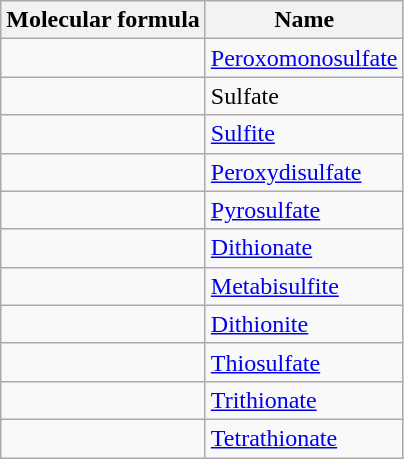<table class="wikitable">
<tr>
<th>Molecular formula</th>
<th>Name</th>
</tr>
<tr>
<td></td>
<td><a href='#'>Peroxomonosulfate</a></td>
</tr>
<tr>
<td></td>
<td>Sulfate</td>
</tr>
<tr>
<td></td>
<td><a href='#'>Sulfite</a></td>
</tr>
<tr>
<td></td>
<td><a href='#'>Peroxydisulfate</a></td>
</tr>
<tr>
<td></td>
<td><a href='#'>Pyrosulfate</a></td>
</tr>
<tr>
<td></td>
<td><a href='#'>Dithionate</a></td>
</tr>
<tr>
<td></td>
<td><a href='#'>Metabisulfite</a></td>
</tr>
<tr>
<td></td>
<td><a href='#'>Dithionite</a></td>
</tr>
<tr>
<td></td>
<td><a href='#'>Thiosulfate</a></td>
</tr>
<tr>
<td></td>
<td><a href='#'>Trithionate</a></td>
</tr>
<tr>
<td></td>
<td><a href='#'>Tetrathionate</a></td>
</tr>
</table>
